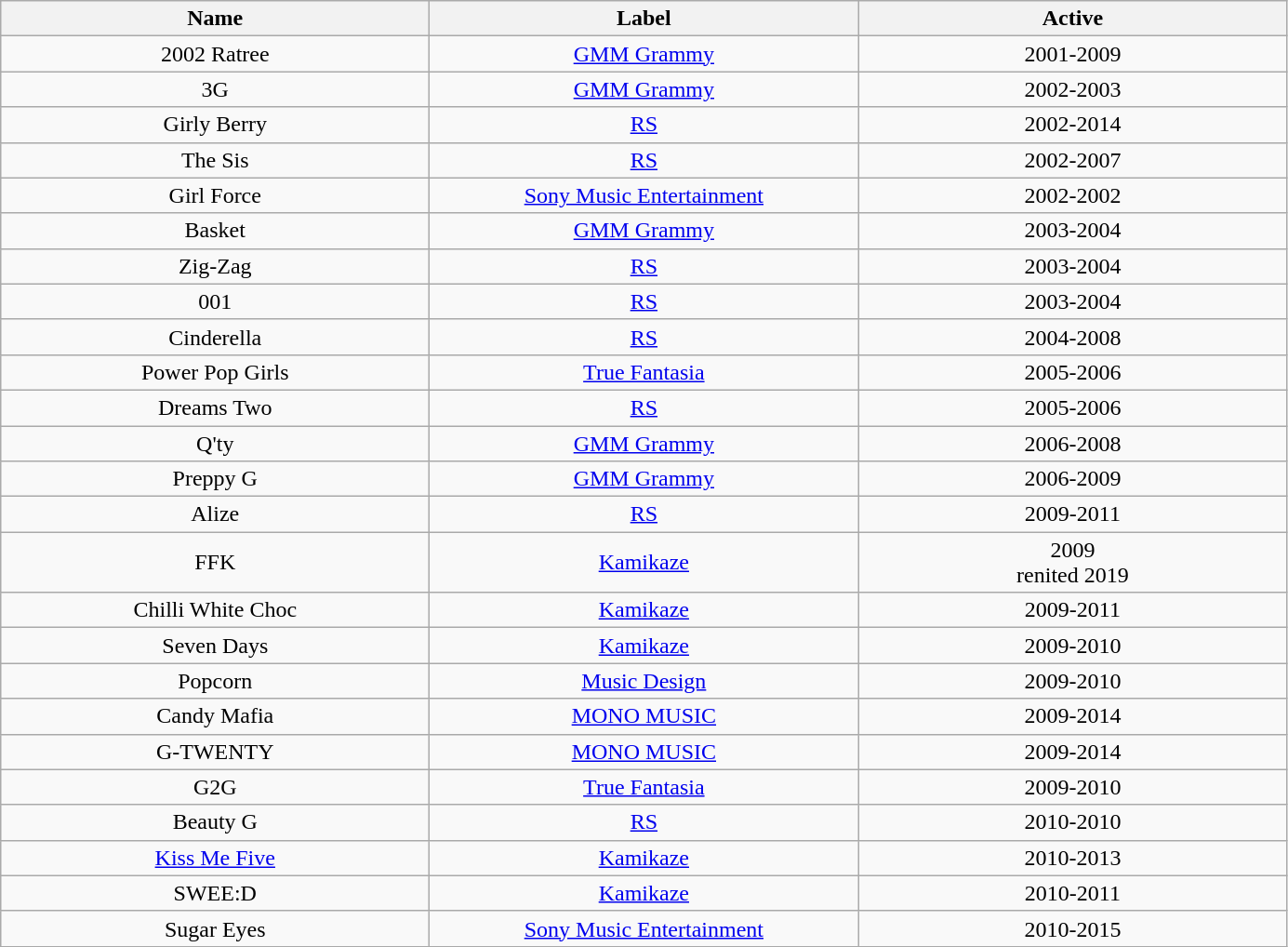<table class="wikitable sortable" border="1" style="text-align:center;">
<tr>
<th width="300">Name</th>
<th width="300">Label</th>
<th width="300">Active</th>
</tr>
<tr>
<td>2002 Ratree</td>
<td><a href='#'>GMM Grammy</a></td>
<td>2001-2009</td>
</tr>
<tr>
<td>3G</td>
<td><a href='#'>GMM Grammy</a></td>
<td>2002-2003</td>
</tr>
<tr>
<td>Girly Berry</td>
<td><a href='#'>RS</a></td>
<td>2002-2014</td>
</tr>
<tr>
<td>The Sis</td>
<td><a href='#'>RS</a></td>
<td>2002-2007</td>
</tr>
<tr>
<td>Girl Force</td>
<td><a href='#'>Sony Music Entertainment</a></td>
<td>2002-2002</td>
</tr>
<tr>
<td>Basket</td>
<td><a href='#'>GMM Grammy</a></td>
<td>2003-2004</td>
</tr>
<tr>
<td>Zig-Zag</td>
<td><a href='#'>RS</a></td>
<td>2003-2004</td>
</tr>
<tr>
<td>001</td>
<td><a href='#'>RS</a></td>
<td>2003-2004</td>
</tr>
<tr>
<td>Cinderella</td>
<td><a href='#'>RS</a></td>
<td>2004-2008</td>
</tr>
<tr>
<td>Power Pop Girls</td>
<td><a href='#'>True Fantasia</a></td>
<td>2005-2006</td>
</tr>
<tr>
<td>Dreams Two</td>
<td><a href='#'>RS</a></td>
<td>2005-2006</td>
</tr>
<tr>
<td>Q'ty</td>
<td><a href='#'>GMM Grammy</a></td>
<td>2006-2008</td>
</tr>
<tr>
<td>Preppy G</td>
<td><a href='#'>GMM Grammy</a></td>
<td>2006-2009</td>
</tr>
<tr>
<td>Alize</td>
<td><a href='#'>RS</a></td>
<td>2009-2011</td>
</tr>
<tr>
<td>FFK</td>
<td><a href='#'>Kamikaze</a></td>
<td>2009<br>renited 2019</td>
</tr>
<tr>
<td>Chilli White Choc</td>
<td><a href='#'>Kamikaze</a></td>
<td>2009-2011</td>
</tr>
<tr>
<td>Seven Days</td>
<td><a href='#'>Kamikaze</a></td>
<td>2009-2010</td>
</tr>
<tr>
<td>Popcorn</td>
<td><a href='#'>Music Design</a></td>
<td>2009-2010</td>
</tr>
<tr>
<td>Candy Mafia</td>
<td><a href='#'>MONO MUSIC</a></td>
<td>2009-2014</td>
</tr>
<tr>
<td>G-TWENTY</td>
<td><a href='#'>MONO MUSIC</a></td>
<td>2009-2014</td>
</tr>
<tr>
<td>G2G</td>
<td><a href='#'>True Fantasia</a></td>
<td>2009-2010</td>
</tr>
<tr>
<td>Beauty G</td>
<td><a href='#'>RS</a></td>
<td>2010-2010</td>
</tr>
<tr>
<td><a href='#'>Kiss Me Five</a></td>
<td><a href='#'>Kamikaze</a></td>
<td>2010-2013</td>
</tr>
<tr>
<td>SWEE:D</td>
<td><a href='#'>Kamikaze</a></td>
<td>2010-2011</td>
</tr>
<tr>
<td>Sugar Eyes</td>
<td><a href='#'>Sony Music Entertainment</a></td>
<td>2010-2015</td>
</tr>
</table>
